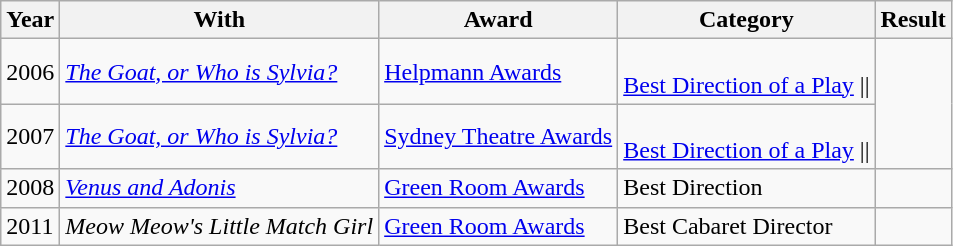<table class=wikitable>
<tr>
<th>Year</th>
<th>With</th>
<th>Award</th>
<th>Category</th>
<th>Result</th>
</tr>
<tr>
<td>2006</td>
<td><em><a href='#'>The Goat, or Who is Sylvia?</a></em></td>
<td><a href='#'>Helpmann Awards</a></td>
<td><br><a href='#'>Best Direction of a Play</a> || </td>
</tr>
<tr>
<td>2007</td>
<td><em><a href='#'>The Goat, or Who is Sylvia?</a></em></td>
<td><a href='#'>Sydney Theatre Awards</a></td>
<td><br><a href='#'>Best Direction of a Play</a> || </td>
</tr>
<tr>
<td>2008</td>
<td><em><a href='#'>Venus and Adonis</a></em></td>
<td><a href='#'>Green Room Awards</a></td>
<td>Best Direction</td>
<td></td>
</tr>
<tr>
<td>2011</td>
<td><em>Meow Meow's Little Match Girl</em></td>
<td><a href='#'>Green Room Awards</a></td>
<td>Best Cabaret Director</td>
<td></td>
</tr>
</table>
